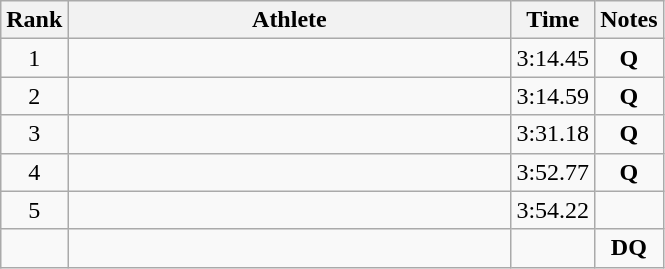<table class=wikitable>
<tr>
<th>Rank</th>
<th style=width:18em>Athlete</th>
<th>Time</th>
<th>Notes</th>
</tr>
<tr align=center>
<td>1</td>
<td align=left></td>
<td>3:14.45</td>
<td><strong>Q</strong></td>
</tr>
<tr align=center>
<td>2</td>
<td align=left></td>
<td>3:14.59</td>
<td><strong>Q</strong></td>
</tr>
<tr align=center>
<td>3</td>
<td align=left></td>
<td>3:31.18</td>
<td><strong>Q</strong></td>
</tr>
<tr align=center>
<td>4</td>
<td align=left></td>
<td>3:52.77</td>
<td><strong>Q</strong></td>
</tr>
<tr align=center>
<td>5</td>
<td align=left></td>
<td>3:54.22</td>
<td></td>
</tr>
<tr align=center>
<td></td>
<td align=left></td>
<td></td>
<td><strong>DQ</strong></td>
</tr>
</table>
